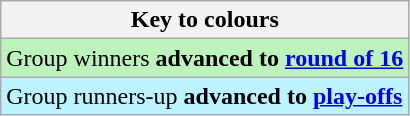<table class="wikitable">
<tr>
<th>Key to colours</th>
</tr>
<tr bgcolor="#BBF3BB">
<td>Group winners <strong>advanced to <a href='#'>round of 16</a></strong></td>
</tr>
<tr bgcolor="#BBF3FF">
<td>Group runners-up <strong>advanced to <a href='#'>play-offs</a></strong></td>
</tr>
</table>
